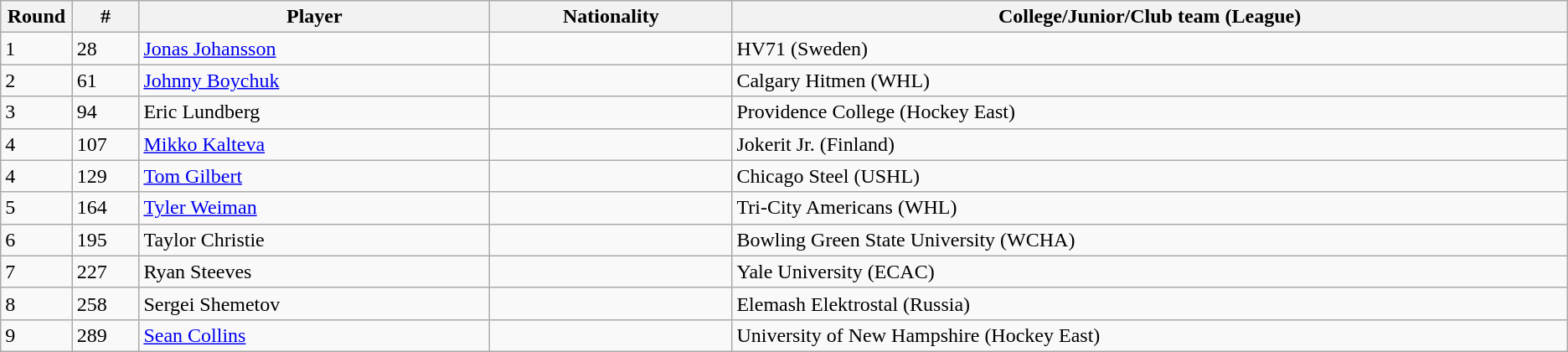<table class="wikitable">
<tr align="center">
<th bgcolor="#DDDDFF" width="4.0%">Round</th>
<th bgcolor="#DDDDFF" width="4.0%">#</th>
<th bgcolor="#DDDDFF" width="21.0%">Player</th>
<th bgcolor="#DDDDFF" width="14.5%">Nationality</th>
<th bgcolor="#DDDDFF" width="50.0%">College/Junior/Club team (League)</th>
</tr>
<tr>
<td>1</td>
<td>28</td>
<td><a href='#'>Jonas Johansson</a></td>
<td></td>
<td>HV71 (Sweden)</td>
</tr>
<tr>
<td>2</td>
<td>61</td>
<td><a href='#'>Johnny Boychuk</a></td>
<td></td>
<td>Calgary Hitmen (WHL)</td>
</tr>
<tr>
<td>3</td>
<td>94</td>
<td>Eric Lundberg</td>
<td></td>
<td>Providence College (Hockey East)</td>
</tr>
<tr>
<td>4</td>
<td>107</td>
<td><a href='#'>Mikko Kalteva</a></td>
<td></td>
<td>Jokerit Jr. (Finland)</td>
</tr>
<tr>
<td>4</td>
<td>129</td>
<td><a href='#'>Tom Gilbert</a></td>
<td></td>
<td>Chicago Steel (USHL)</td>
</tr>
<tr>
<td>5</td>
<td>164</td>
<td><a href='#'>Tyler Weiman</a></td>
<td></td>
<td>Tri-City Americans (WHL)</td>
</tr>
<tr>
<td>6</td>
<td>195</td>
<td>Taylor Christie</td>
<td></td>
<td>Bowling Green State University (WCHA)</td>
</tr>
<tr>
<td>7</td>
<td>227</td>
<td>Ryan Steeves</td>
<td></td>
<td>Yale University (ECAC)</td>
</tr>
<tr>
<td>8</td>
<td>258</td>
<td>Sergei Shemetov</td>
<td></td>
<td>Elemash Elektrostal (Russia)</td>
</tr>
<tr>
<td>9</td>
<td>289</td>
<td><a href='#'>Sean Collins</a></td>
<td></td>
<td>University of New Hampshire (Hockey East)</td>
</tr>
</table>
